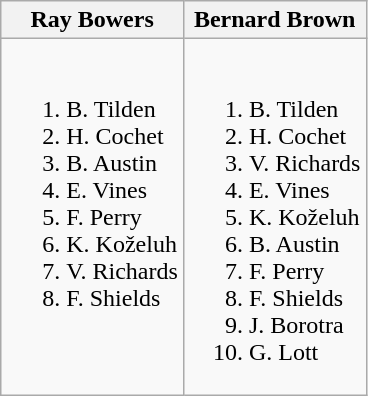<table class="wikitable">
<tr>
<th>Ray Bowers</th>
<th>Bernard Brown</th>
</tr>
<tr style="vertical-align: top;">
<td style="white-space: nowrap;"><br><ol><li> B. Tilden</li><li> H. Cochet</li><li> B. Austin</li><li> E. Vines</li><li> F. Perry</li><li> K. Koželuh</li><li> V. Richards</li><li> F. Shields</li></ol></td>
<td style="white-space: nowrap;"><br><ol><li> B. Tilden</li><li> H. Cochet</li><li> V. Richards</li><li> E. Vines</li><li> K. Koželuh</li><li> B. Austin</li><li> F. Perry</li><li> F. Shields</li><li> J. Borotra</li><li> G. Lott</li></ol></td>
</tr>
</table>
